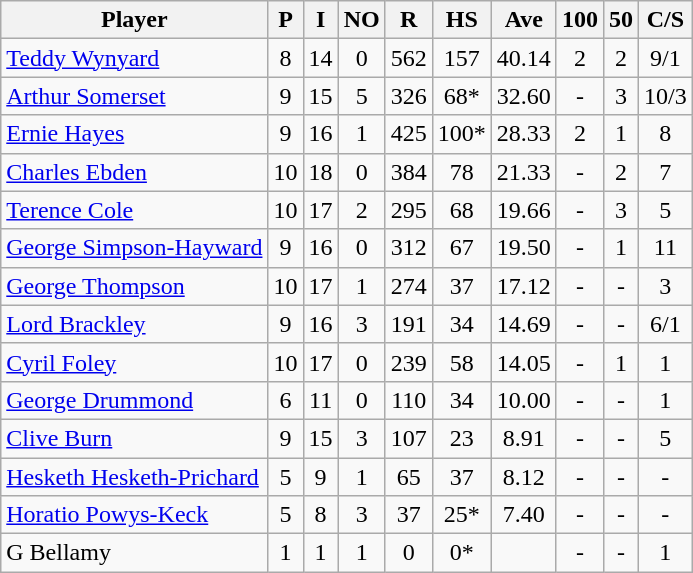<table class="wikitable" style="text-align: center;">
<tr>
<th align=left>Player</th>
<th>P</th>
<th>I</th>
<th>NO</th>
<th>R</th>
<th>HS</th>
<th>Ave</th>
<th>100</th>
<th>50</th>
<th>C/S</th>
</tr>
<tr>
<td align=left><a href='#'>Teddy Wynyard</a></td>
<td>8</td>
<td>14</td>
<td>0</td>
<td>562</td>
<td>157</td>
<td>40.14</td>
<td>2</td>
<td>2</td>
<td>9/1</td>
</tr>
<tr>
<td align=left><a href='#'>Arthur Somerset</a></td>
<td>9</td>
<td>15</td>
<td>5</td>
<td>326</td>
<td>68*</td>
<td>32.60</td>
<td>-</td>
<td>3</td>
<td>10/3</td>
</tr>
<tr>
<td align=left><a href='#'>Ernie Hayes</a></td>
<td>9</td>
<td>16</td>
<td>1</td>
<td>425</td>
<td>100*</td>
<td>28.33</td>
<td>2</td>
<td>1</td>
<td>8</td>
</tr>
<tr>
<td align=left><a href='#'>Charles Ebden</a></td>
<td>10</td>
<td>18</td>
<td>0</td>
<td>384</td>
<td>78</td>
<td>21.33</td>
<td>-</td>
<td>2</td>
<td>7</td>
</tr>
<tr>
<td align=left><a href='#'>Terence Cole</a></td>
<td>10</td>
<td>17</td>
<td>2</td>
<td>295</td>
<td>68</td>
<td>19.66</td>
<td>-</td>
<td>3</td>
<td>5</td>
</tr>
<tr>
<td align=left><a href='#'>George Simpson-Hayward</a></td>
<td>9</td>
<td>16</td>
<td>0</td>
<td>312</td>
<td>67</td>
<td>19.50</td>
<td>-</td>
<td>1</td>
<td>11</td>
</tr>
<tr>
<td align=left><a href='#'>George Thompson</a></td>
<td>10</td>
<td>17</td>
<td>1</td>
<td>274</td>
<td>37</td>
<td>17.12</td>
<td>-</td>
<td>-</td>
<td>3</td>
</tr>
<tr>
<td align=left><a href='#'>Lord Brackley</a></td>
<td>9</td>
<td>16</td>
<td>3</td>
<td>191</td>
<td>34</td>
<td>14.69</td>
<td>-</td>
<td>-</td>
<td>6/1</td>
</tr>
<tr>
<td align=left><a href='#'>Cyril Foley</a></td>
<td>10</td>
<td>17</td>
<td>0</td>
<td>239</td>
<td>58</td>
<td>14.05</td>
<td>-</td>
<td>1</td>
<td>1</td>
</tr>
<tr>
<td align=left><a href='#'>George Drummond</a></td>
<td>6</td>
<td>11</td>
<td>0</td>
<td>110</td>
<td>34</td>
<td>10.00</td>
<td>-</td>
<td>-</td>
<td>1</td>
</tr>
<tr>
<td align=left><a href='#'>Clive Burn</a></td>
<td>9</td>
<td>15</td>
<td>3</td>
<td>107</td>
<td>23</td>
<td>8.91</td>
<td>-</td>
<td>-</td>
<td>5</td>
</tr>
<tr>
<td align=left><a href='#'>Hesketh Hesketh-Prichard</a></td>
<td>5</td>
<td>9</td>
<td>1</td>
<td>65</td>
<td>37</td>
<td>8.12</td>
<td>-</td>
<td>-</td>
<td>-</td>
</tr>
<tr>
<td align=left><a href='#'>Horatio Powys-Keck</a></td>
<td>5</td>
<td>8</td>
<td>3</td>
<td>37</td>
<td>25*</td>
<td>7.40</td>
<td>-</td>
<td>-</td>
<td>-</td>
</tr>
<tr>
<td align=left>G Bellamy</td>
<td>1</td>
<td>1</td>
<td>1</td>
<td>0</td>
<td>0*</td>
<td></td>
<td>-</td>
<td>-</td>
<td>1</td>
</tr>
</table>
